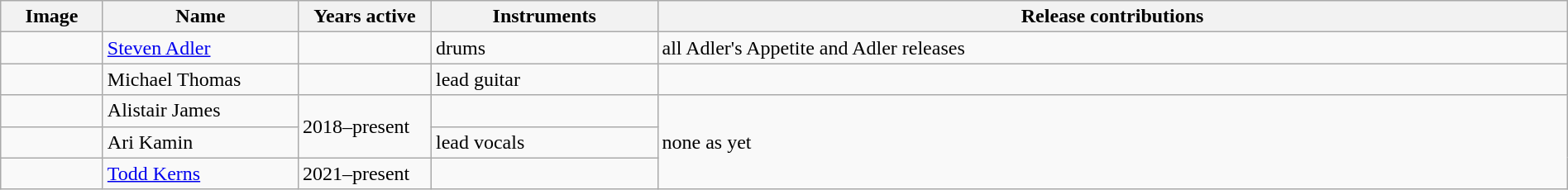<table class="wikitable" border="1" width=100%>
<tr>
<th width="75">Image</th>
<th width="150">Name</th>
<th width="100">Years active</th>
<th width="175">Instruments</th>
<th>Release contributions</th>
</tr>
<tr>
<td></td>
<td><a href='#'>Steven Adler</a></td>
<td></td>
<td>drums</td>
<td>all Adler's Appetite and Adler releases</td>
</tr>
<tr>
<td></td>
<td>Michael Thomas</td>
<td></td>
<td>lead guitar</td>
<td></td>
</tr>
<tr>
<td></td>
<td>Alistair James</td>
<td rowspan="2">2018–present</td>
<td></td>
<td rowspan="3">none as yet</td>
</tr>
<tr>
<td></td>
<td>Ari Kamin</td>
<td>lead vocals</td>
</tr>
<tr>
<td></td>
<td><a href='#'>Todd Kerns</a></td>
<td>2021–present</td>
<td></td>
</tr>
</table>
